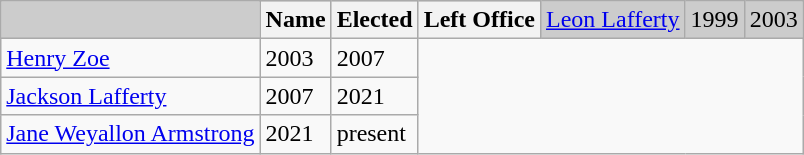<table class="wikitable">
<tr bgcolor="CCCCCC">
<td></td>
<th>Name</th>
<th>Elected</th>
<th>Left Office<br></th>
<td><a href='#'>Leon Lafferty</a></td>
<td>1999</td>
<td>2003</td>
</tr>
<tr>
<td><a href='#'>Henry Zoe</a></td>
<td>2003</td>
<td>2007</td>
</tr>
<tr>
<td><a href='#'>Jackson Lafferty</a></td>
<td>2007</td>
<td>2021</td>
</tr>
<tr>
<td><a href='#'>Jane Weyallon Armstrong</a></td>
<td>2021</td>
<td>present</td>
</tr>
</table>
